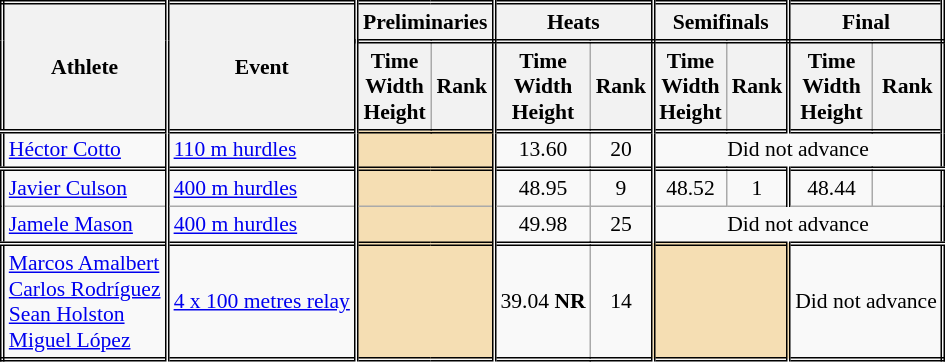<table class=wikitable style="font-size:90%; border: double;">
<tr>
<th rowspan="2" style="border-right:double">Athlete</th>
<th rowspan="2" style="border-right:double">Event</th>
<th colspan="2" style="border-right:double; border-bottom:double;">Preliminaries</th>
<th colspan="2" style="border-right:double; border-bottom:double;">Heats</th>
<th colspan="2" style="border-right:double; border-bottom:double;">Semifinals</th>
<th colspan="2" style="border-right:double; border-bottom:double;">Final</th>
</tr>
<tr>
<th>Time<br>Width<br>Height</th>
<th style="border-right:double">Rank</th>
<th>Time<br>Width<br>Height</th>
<th style="border-right:double">Rank</th>
<th>Time<br>Width<br>Height</th>
<th style="border-right:double">Rank</th>
<th>Time<br>Width<br>Height</th>
<th style="border-right:double">Rank</th>
</tr>
<tr style="border-top: double;">
<td style="border-right:double"><a href='#'>Héctor Cotto</a></td>
<td style="border-right:double"><a href='#'>110 m hurdles</a></td>
<td style="border-right:double" colspan= 2 bgcolor="wheat"></td>
<td align=center>13.60</td>
<td align=center style="border-right:double">20</td>
<td colspan="4" align=center>Did not advance</td>
</tr>
<tr style="border-top: double;">
<td style="border-right:double"><a href='#'>Javier Culson</a></td>
<td style="border-right:double"><a href='#'>400 m hurdles</a></td>
<td style="border-right:double" colspan= 2 bgcolor="wheat"></td>
<td align=center>48.95</td>
<td align=center style="border-right:double">9</td>
<td align=center>48.52</td>
<td align=center style="border-right:double">1</td>
<td align=center>48.44</td>
<td align=center></td>
</tr>
<tr>
<td style="border-right:double"><a href='#'>Jamele Mason</a></td>
<td style="border-right:double"><a href='#'>400 m hurdles</a></td>
<td style="border-right:double" colspan= 2 bgcolor="wheat"></td>
<td align=center>49.98</td>
<td align=center style="border-right:double">25</td>
<td colspan="4" align=center>Did not advance</td>
</tr>
<tr style="border-top: double;">
<td style="border-right:double"><a href='#'>Marcos Amalbert</a><br><a href='#'>Carlos Rodríguez</a><br><a href='#'>Sean Holston</a><br><a href='#'>Miguel López</a><br></td>
<td style="border-right:double"><a href='#'>4 x 100 metres relay</a></td>
<td style="border-right:double" colspan= 2 bgcolor="wheat"></td>
<td align=center>39.04 <strong>NR</strong></td>
<td align=center style="border-right:double">14</td>
<td style="border-right:double" colspan= 2 bgcolor="wheat"></td>
<td colspan="2" align=center>Did not advance</td>
</tr>
</table>
